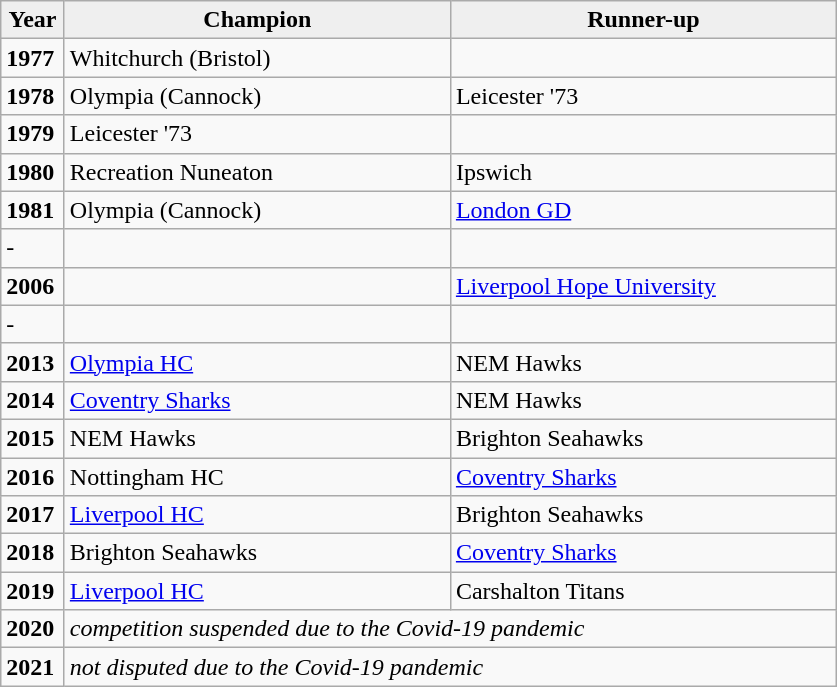<table class="wikitable">
<tr style="background:#efefef;">
<td align="center" width="35"><strong>Year</strong></td>
<td align="center" width="250"><strong>Champion</strong></td>
<td align="center" width="250"><strong>Runner-up</strong> </td>
</tr>
<tr>
<td><strong>1977</strong></td>
<td>Whitchurch (Bristol)</td>
<td></td>
</tr>
<tr>
<td><strong>1978</strong></td>
<td>Olympia (Cannock)</td>
<td>Leicester '73</td>
</tr>
<tr>
<td><strong>1979</strong></td>
<td>Leicester '73</td>
<td></td>
</tr>
<tr>
<td><strong>1980</strong></td>
<td>Recreation Nuneaton</td>
<td>Ipswich</td>
</tr>
<tr>
<td><strong>1981</strong></td>
<td>Olympia (Cannock)</td>
<td><a href='#'>London GD</a></td>
</tr>
<tr>
<td>-</td>
<td></td>
<td></td>
</tr>
<tr>
<td><strong>2006</strong></td>
<td></td>
<td><a href='#'>Liverpool Hope University</a></td>
</tr>
<tr>
<td>-</td>
<td></td>
<td></td>
</tr>
<tr>
<td><strong>2013</strong></td>
<td><a href='#'>Olympia HC</a></td>
<td>NEM Hawks</td>
</tr>
<tr>
<td><strong>2014</strong></td>
<td><a href='#'>Coventry Sharks</a></td>
<td>NEM Hawks</td>
</tr>
<tr>
<td><strong>2015</strong></td>
<td>NEM Hawks</td>
<td>Brighton Seahawks</td>
</tr>
<tr>
<td><strong>2016</strong></td>
<td>Nottingham HC</td>
<td><a href='#'>Coventry Sharks</a></td>
</tr>
<tr>
<td><strong>2017</strong></td>
<td><a href='#'>Liverpool HC</a></td>
<td>Brighton Seahawks</td>
</tr>
<tr>
<td><strong>2018</strong></td>
<td>Brighton Seahawks</td>
<td><a href='#'>Coventry Sharks</a></td>
</tr>
<tr>
<td><strong>2019</strong></td>
<td><a href='#'>Liverpool HC</a></td>
<td>Carshalton Titans</td>
</tr>
<tr>
<td><strong>2020</strong></td>
<td colspan="2"><em>competition suspended due to the Covid-19 pandemic</em></td>
</tr>
<tr>
<td><strong>2021</strong></td>
<td colspan="2"><em>not disputed due to the Covid-19 pandemic</em></td>
</tr>
</table>
